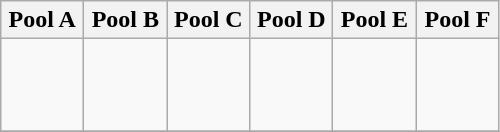<table class="wikitable">
<tr>
<th width=16%>Pool A</th>
<th width=16%>Pool B</th>
<th width=16%>Pool C</th>
<th width=16%>Pool D</th>
<th width=16%>Pool E</th>
<th width=16%>Pool F</th>
</tr>
<tr>
<td> <br>  <br>  <br> </td>
<td> <br>  <br>  <br> </td>
<td> <br>  <br>  <br> </td>
<td> <br>  <br>  <br> </td>
<td> <br>  <br>  <br> </td>
<td> <br>  <br>  <br> </td>
</tr>
<tr>
</tr>
</table>
